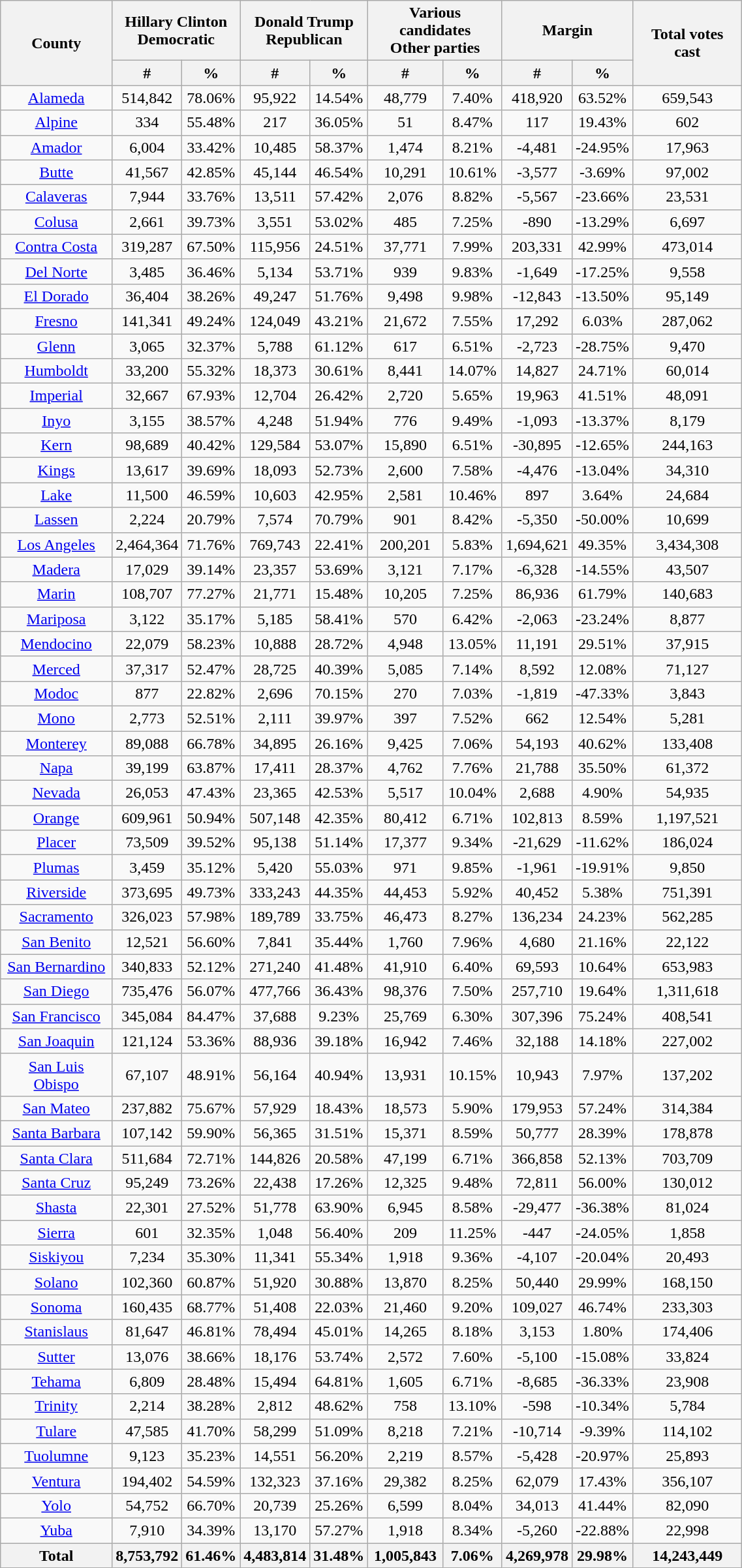<table width="60%"  class="wikitable sortable" style="text-align:center">
<tr>
<th style="text-align:center;" rowspan="2">County</th>
<th style="text-align:center;" colspan="2">Hillary Clinton<br>Democratic</th>
<th style="text-align:center;" colspan="2">Donald Trump<br>Republican</th>
<th style="text-align:center;" colspan="2">Various candidates<br>Other parties</th>
<th style="text-align:center;" colspan="2">Margin</th>
<th style="text-align:center;" rowspan="2">Total votes cast</th>
</tr>
<tr>
<th style="text-align:center;" data-sort-type="number">#</th>
<th style="text-align:center;" data-sort-type="number">%</th>
<th style="text-align:center;" data-sort-type="number">#</th>
<th style="text-align:center;" data-sort-type="number">%</th>
<th style="text-align:center;" data-sort-type="number">#</th>
<th style="text-align:center;" data-sort-type="number">%</th>
<th style="text-align:center;" data-sort-type="number">#</th>
<th style="text-align:center;" data-sort-type="number">%</th>
</tr>
<tr style="text-align:center;">
<td><a href='#'>Alameda</a></td>
<td>514,842</td>
<td>78.06%</td>
<td>95,922</td>
<td>14.54%</td>
<td>48,779</td>
<td>7.40%</td>
<td>418,920</td>
<td>63.52%</td>
<td>659,543</td>
</tr>
<tr style="text-align:center;">
<td><a href='#'>Alpine</a></td>
<td>334</td>
<td>55.48%</td>
<td>217</td>
<td>36.05%</td>
<td>51</td>
<td>8.47%</td>
<td>117</td>
<td>19.43%</td>
<td>602</td>
</tr>
<tr style="text-align:center;">
<td><a href='#'>Amador</a></td>
<td>6,004</td>
<td>33.42%</td>
<td>10,485</td>
<td>58.37%</td>
<td>1,474</td>
<td>8.21%</td>
<td>-4,481</td>
<td>-24.95%</td>
<td>17,963</td>
</tr>
<tr style="text-align:center;">
<td><a href='#'>Butte</a></td>
<td>41,567</td>
<td>42.85%</td>
<td>45,144</td>
<td>46.54%</td>
<td>10,291</td>
<td>10.61%</td>
<td>-3,577</td>
<td>-3.69%</td>
<td>97,002</td>
</tr>
<tr style="text-align:center;">
<td><a href='#'>Calaveras</a></td>
<td>7,944</td>
<td>33.76%</td>
<td>13,511</td>
<td>57.42%</td>
<td>2,076</td>
<td>8.82%</td>
<td>-5,567</td>
<td>-23.66%</td>
<td>23,531</td>
</tr>
<tr style="text-align:center;">
<td><a href='#'>Colusa</a></td>
<td>2,661</td>
<td>39.73%</td>
<td>3,551</td>
<td>53.02%</td>
<td>485</td>
<td>7.25%</td>
<td>-890</td>
<td>-13.29%</td>
<td>6,697</td>
</tr>
<tr style="text-align:center;">
<td><a href='#'>Contra Costa</a></td>
<td>319,287</td>
<td>67.50%</td>
<td>115,956</td>
<td>24.51%</td>
<td>37,771</td>
<td>7.99%</td>
<td>203,331</td>
<td>42.99%</td>
<td>473,014</td>
</tr>
<tr style="text-align:center;">
<td><a href='#'>Del Norte</a></td>
<td>3,485</td>
<td>36.46%</td>
<td>5,134</td>
<td>53.71%</td>
<td>939</td>
<td>9.83%</td>
<td>-1,649</td>
<td>-17.25%</td>
<td>9,558</td>
</tr>
<tr style="text-align:center;">
<td><a href='#'>El Dorado</a></td>
<td>36,404</td>
<td>38.26%</td>
<td>49,247</td>
<td>51.76%</td>
<td>9,498</td>
<td>9.98%</td>
<td>-12,843</td>
<td>-13.50%</td>
<td>95,149</td>
</tr>
<tr style="text-align:center;">
<td><a href='#'>Fresno</a></td>
<td>141,341</td>
<td>49.24%</td>
<td>124,049</td>
<td>43.21%</td>
<td>21,672</td>
<td>7.55%</td>
<td>17,292</td>
<td>6.03%</td>
<td>287,062</td>
</tr>
<tr style="text-align:center;">
<td><a href='#'>Glenn</a></td>
<td>3,065</td>
<td>32.37%</td>
<td>5,788</td>
<td>61.12%</td>
<td>617</td>
<td>6.51%</td>
<td>-2,723</td>
<td>-28.75%</td>
<td>9,470</td>
</tr>
<tr style="text-align:center;">
<td><a href='#'>Humboldt</a></td>
<td>33,200</td>
<td>55.32%</td>
<td>18,373</td>
<td>30.61%</td>
<td>8,441</td>
<td>14.07%</td>
<td>14,827</td>
<td>24.71%</td>
<td>60,014</td>
</tr>
<tr style="text-align:center;">
<td><a href='#'>Imperial</a></td>
<td>32,667</td>
<td>67.93%</td>
<td>12,704</td>
<td>26.42%</td>
<td>2,720</td>
<td>5.65%</td>
<td>19,963</td>
<td>41.51%</td>
<td>48,091</td>
</tr>
<tr style="text-align:center;">
<td><a href='#'>Inyo</a></td>
<td>3,155</td>
<td>38.57%</td>
<td>4,248</td>
<td>51.94%</td>
<td>776</td>
<td>9.49%</td>
<td>-1,093</td>
<td>-13.37%</td>
<td>8,179</td>
</tr>
<tr style="text-align:center;">
<td><a href='#'>Kern</a></td>
<td>98,689</td>
<td>40.42%</td>
<td>129,584</td>
<td>53.07%</td>
<td>15,890</td>
<td>6.51%</td>
<td>-30,895</td>
<td>-12.65%</td>
<td>244,163</td>
</tr>
<tr style="text-align:center;">
<td><a href='#'>Kings</a></td>
<td>13,617</td>
<td>39.69%</td>
<td>18,093</td>
<td>52.73%</td>
<td>2,600</td>
<td>7.58%</td>
<td>-4,476</td>
<td>-13.04%</td>
<td>34,310</td>
</tr>
<tr style="text-align:center;">
<td><a href='#'>Lake</a></td>
<td>11,500</td>
<td>46.59%</td>
<td>10,603</td>
<td>42.95%</td>
<td>2,581</td>
<td>10.46%</td>
<td>897</td>
<td>3.64%</td>
<td>24,684</td>
</tr>
<tr style="text-align:center;">
<td><a href='#'>Lassen</a></td>
<td>2,224</td>
<td>20.79%</td>
<td>7,574</td>
<td>70.79%</td>
<td>901</td>
<td>8.42%</td>
<td>-5,350</td>
<td>-50.00%</td>
<td>10,699</td>
</tr>
<tr style="text-align:center;">
<td><a href='#'>Los Angeles</a></td>
<td>2,464,364</td>
<td>71.76%</td>
<td>769,743</td>
<td>22.41%</td>
<td>200,201</td>
<td>5.83%</td>
<td>1,694,621</td>
<td>49.35%</td>
<td>3,434,308</td>
</tr>
<tr style="text-align:center;">
<td><a href='#'>Madera</a></td>
<td>17,029</td>
<td>39.14%</td>
<td>23,357</td>
<td>53.69%</td>
<td>3,121</td>
<td>7.17%</td>
<td>-6,328</td>
<td>-14.55%</td>
<td>43,507</td>
</tr>
<tr style="text-align:center;">
<td><a href='#'>Marin</a></td>
<td>108,707</td>
<td>77.27%</td>
<td>21,771</td>
<td>15.48%</td>
<td>10,205</td>
<td>7.25%</td>
<td>86,936</td>
<td>61.79%</td>
<td>140,683</td>
</tr>
<tr style="text-align:center;">
<td><a href='#'>Mariposa</a></td>
<td>3,122</td>
<td>35.17%</td>
<td>5,185</td>
<td>58.41%</td>
<td>570</td>
<td>6.42%</td>
<td>-2,063</td>
<td>-23.24%</td>
<td>8,877</td>
</tr>
<tr style="text-align:center;">
<td><a href='#'>Mendocino</a></td>
<td>22,079</td>
<td>58.23%</td>
<td>10,888</td>
<td>28.72%</td>
<td>4,948</td>
<td>13.05%</td>
<td>11,191</td>
<td>29.51%</td>
<td>37,915</td>
</tr>
<tr style="text-align:center;">
<td><a href='#'>Merced</a></td>
<td>37,317</td>
<td>52.47%</td>
<td>28,725</td>
<td>40.39%</td>
<td>5,085</td>
<td>7.14%</td>
<td>8,592</td>
<td>12.08%</td>
<td>71,127</td>
</tr>
<tr style="text-align:center;">
<td><a href='#'>Modoc</a></td>
<td>877</td>
<td>22.82%</td>
<td>2,696</td>
<td>70.15%</td>
<td>270</td>
<td>7.03%</td>
<td>-1,819</td>
<td>-47.33%</td>
<td>3,843</td>
</tr>
<tr style="text-align:center;">
<td><a href='#'>Mono</a></td>
<td>2,773</td>
<td>52.51%</td>
<td>2,111</td>
<td>39.97%</td>
<td>397</td>
<td>7.52%</td>
<td>662</td>
<td>12.54%</td>
<td>5,281</td>
</tr>
<tr style="text-align:center;">
<td><a href='#'>Monterey</a></td>
<td>89,088</td>
<td>66.78%</td>
<td>34,895</td>
<td>26.16%</td>
<td>9,425</td>
<td>7.06%</td>
<td>54,193</td>
<td>40.62%</td>
<td>133,408</td>
</tr>
<tr style="text-align:center;">
<td><a href='#'>Napa</a></td>
<td>39,199</td>
<td>63.87%</td>
<td>17,411</td>
<td>28.37%</td>
<td>4,762</td>
<td>7.76%</td>
<td>21,788</td>
<td>35.50%</td>
<td>61,372</td>
</tr>
<tr style="text-align:center;">
<td><a href='#'>Nevada</a></td>
<td>26,053</td>
<td>47.43%</td>
<td>23,365</td>
<td>42.53%</td>
<td>5,517</td>
<td>10.04%</td>
<td>2,688</td>
<td>4.90%</td>
<td>54,935</td>
</tr>
<tr style="text-align:center;">
<td><a href='#'>Orange</a></td>
<td>609,961</td>
<td>50.94%</td>
<td>507,148</td>
<td>42.35%</td>
<td>80,412</td>
<td>6.71%</td>
<td>102,813</td>
<td>8.59%</td>
<td>1,197,521</td>
</tr>
<tr style="text-align:center;">
<td><a href='#'>Placer</a></td>
<td>73,509</td>
<td>39.52%</td>
<td>95,138</td>
<td>51.14%</td>
<td>17,377</td>
<td>9.34%</td>
<td>-21,629</td>
<td>-11.62%</td>
<td>186,024</td>
</tr>
<tr style="text-align:center;">
<td><a href='#'>Plumas</a></td>
<td>3,459</td>
<td>35.12%</td>
<td>5,420</td>
<td>55.03%</td>
<td>971</td>
<td>9.85%</td>
<td>-1,961</td>
<td>-19.91%</td>
<td>9,850</td>
</tr>
<tr style="text-align:center;">
<td><a href='#'>Riverside</a></td>
<td>373,695</td>
<td>49.73%</td>
<td>333,243</td>
<td>44.35%</td>
<td>44,453</td>
<td>5.92%</td>
<td>40,452</td>
<td>5.38%</td>
<td>751,391</td>
</tr>
<tr style="text-align:center;">
<td><a href='#'>Sacramento</a></td>
<td>326,023</td>
<td>57.98%</td>
<td>189,789</td>
<td>33.75%</td>
<td>46,473</td>
<td>8.27%</td>
<td>136,234</td>
<td>24.23%</td>
<td>562,285</td>
</tr>
<tr style="text-align:center;">
<td><a href='#'>San Benito</a></td>
<td>12,521</td>
<td>56.60%</td>
<td>7,841</td>
<td>35.44%</td>
<td>1,760</td>
<td>7.96%</td>
<td>4,680</td>
<td>21.16%</td>
<td>22,122</td>
</tr>
<tr style="text-align:center;">
<td><a href='#'>San Bernardino</a></td>
<td>340,833</td>
<td>52.12%</td>
<td>271,240</td>
<td>41.48%</td>
<td>41,910</td>
<td>6.40%</td>
<td>69,593</td>
<td>10.64%</td>
<td>653,983</td>
</tr>
<tr style="text-align:center;">
<td><a href='#'>San Diego</a></td>
<td>735,476</td>
<td>56.07%</td>
<td>477,766</td>
<td>36.43%</td>
<td>98,376</td>
<td>7.50%</td>
<td>257,710</td>
<td>19.64%</td>
<td>1,311,618</td>
</tr>
<tr style="text-align:center;">
<td><a href='#'>San Francisco</a></td>
<td>345,084</td>
<td>84.47%</td>
<td>37,688</td>
<td>9.23%</td>
<td>25,769</td>
<td>6.30%</td>
<td>307,396</td>
<td>75.24%</td>
<td>408,541</td>
</tr>
<tr style="text-align:center;">
<td><a href='#'>San Joaquin</a></td>
<td>121,124</td>
<td>53.36%</td>
<td>88,936</td>
<td>39.18%</td>
<td>16,942</td>
<td>7.46%</td>
<td>32,188</td>
<td>14.18%</td>
<td>227,002</td>
</tr>
<tr style="text-align:center;">
<td><a href='#'>San Luis Obispo</a></td>
<td>67,107</td>
<td>48.91%</td>
<td>56,164</td>
<td>40.94%</td>
<td>13,931</td>
<td>10.15%</td>
<td>10,943</td>
<td>7.97%</td>
<td>137,202</td>
</tr>
<tr style="text-align:center;">
<td><a href='#'>San Mateo</a></td>
<td>237,882</td>
<td>75.67%</td>
<td>57,929</td>
<td>18.43%</td>
<td>18,573</td>
<td>5.90%</td>
<td>179,953</td>
<td>57.24%</td>
<td>314,384</td>
</tr>
<tr style="text-align:center;">
<td><a href='#'>Santa Barbara</a></td>
<td>107,142</td>
<td>59.90%</td>
<td>56,365</td>
<td>31.51%</td>
<td>15,371</td>
<td>8.59%</td>
<td>50,777</td>
<td>28.39%</td>
<td>178,878</td>
</tr>
<tr style="text-align:center;">
<td><a href='#'>Santa Clara</a></td>
<td>511,684</td>
<td>72.71%</td>
<td>144,826</td>
<td>20.58%</td>
<td>47,199</td>
<td>6.71%</td>
<td>366,858</td>
<td>52.13%</td>
<td>703,709</td>
</tr>
<tr style="text-align:center;">
<td><a href='#'>Santa Cruz</a></td>
<td>95,249</td>
<td>73.26%</td>
<td>22,438</td>
<td>17.26%</td>
<td>12,325</td>
<td>9.48%</td>
<td>72,811</td>
<td>56.00%</td>
<td>130,012</td>
</tr>
<tr style="text-align:center;">
<td><a href='#'>Shasta</a></td>
<td>22,301</td>
<td>27.52%</td>
<td>51,778</td>
<td>63.90%</td>
<td>6,945</td>
<td>8.58%</td>
<td>-29,477</td>
<td>-36.38%</td>
<td>81,024</td>
</tr>
<tr style="text-align:center;">
<td><a href='#'>Sierra</a></td>
<td>601</td>
<td>32.35%</td>
<td>1,048</td>
<td>56.40%</td>
<td>209</td>
<td>11.25%</td>
<td>-447</td>
<td>-24.05%</td>
<td>1,858</td>
</tr>
<tr style="text-align:center;">
<td><a href='#'>Siskiyou</a></td>
<td>7,234</td>
<td>35.30%</td>
<td>11,341</td>
<td>55.34%</td>
<td>1,918</td>
<td>9.36%</td>
<td>-4,107</td>
<td>-20.04%</td>
<td>20,493</td>
</tr>
<tr style="text-align:center;">
<td><a href='#'>Solano</a></td>
<td>102,360</td>
<td>60.87%</td>
<td>51,920</td>
<td>30.88%</td>
<td>13,870</td>
<td>8.25%</td>
<td>50,440</td>
<td>29.99%</td>
<td>168,150</td>
</tr>
<tr style="text-align:center;">
<td><a href='#'>Sonoma</a></td>
<td>160,435</td>
<td>68.77%</td>
<td>51,408</td>
<td>22.03%</td>
<td>21,460</td>
<td>9.20%</td>
<td>109,027</td>
<td>46.74%</td>
<td>233,303</td>
</tr>
<tr style="text-align:center;">
<td><a href='#'>Stanislaus</a></td>
<td>81,647</td>
<td>46.81%</td>
<td>78,494</td>
<td>45.01%</td>
<td>14,265</td>
<td>8.18%</td>
<td>3,153</td>
<td>1.80%</td>
<td>174,406</td>
</tr>
<tr style="text-align:center;">
<td><a href='#'>Sutter</a></td>
<td>13,076</td>
<td>38.66%</td>
<td>18,176</td>
<td>53.74%</td>
<td>2,572</td>
<td>7.60%</td>
<td>-5,100</td>
<td>-15.08%</td>
<td>33,824</td>
</tr>
<tr style="text-align:center;">
<td><a href='#'>Tehama</a></td>
<td>6,809</td>
<td>28.48%</td>
<td>15,494</td>
<td>64.81%</td>
<td>1,605</td>
<td>6.71%</td>
<td>-8,685</td>
<td>-36.33%</td>
<td>23,908</td>
</tr>
<tr style="text-align:center;">
<td><a href='#'>Trinity</a></td>
<td>2,214</td>
<td>38.28%</td>
<td>2,812</td>
<td>48.62%</td>
<td>758</td>
<td>13.10%</td>
<td>-598</td>
<td>-10.34%</td>
<td>5,784</td>
</tr>
<tr style="text-align:center;">
<td><a href='#'>Tulare</a></td>
<td>47,585</td>
<td>41.70%</td>
<td>58,299</td>
<td>51.09%</td>
<td>8,218</td>
<td>7.21%</td>
<td>-10,714</td>
<td>-9.39%</td>
<td>114,102</td>
</tr>
<tr style="text-align:center;">
<td><a href='#'>Tuolumne</a></td>
<td>9,123</td>
<td>35.23%</td>
<td>14,551</td>
<td>56.20%</td>
<td>2,219</td>
<td>8.57%</td>
<td>-5,428</td>
<td>-20.97%</td>
<td>25,893</td>
</tr>
<tr style="text-align:center;">
<td><a href='#'>Ventura</a></td>
<td>194,402</td>
<td>54.59%</td>
<td>132,323</td>
<td>37.16%</td>
<td>29,382</td>
<td>8.25%</td>
<td>62,079</td>
<td>17.43%</td>
<td>356,107</td>
</tr>
<tr style="text-align:center;">
<td><a href='#'>Yolo</a></td>
<td>54,752</td>
<td>66.70%</td>
<td>20,739</td>
<td>25.26%</td>
<td>6,599</td>
<td>8.04%</td>
<td>34,013</td>
<td>41.44%</td>
<td>82,090</td>
</tr>
<tr style="text-align:center;">
<td><a href='#'>Yuba</a></td>
<td>7,910</td>
<td>34.39%</td>
<td>13,170</td>
<td>57.27%</td>
<td>1,918</td>
<td>8.34%</td>
<td>-5,260</td>
<td>-22.88%</td>
<td>22,998</td>
</tr>
<tr>
<th>Total</th>
<th>8,753,792</th>
<th>61.46%</th>
<th>4,483,814</th>
<th>31.48%</th>
<th>1,005,843</th>
<th>7.06%</th>
<th>4,269,978</th>
<th>29.98%</th>
<th>14,243,449</th>
</tr>
</table>
